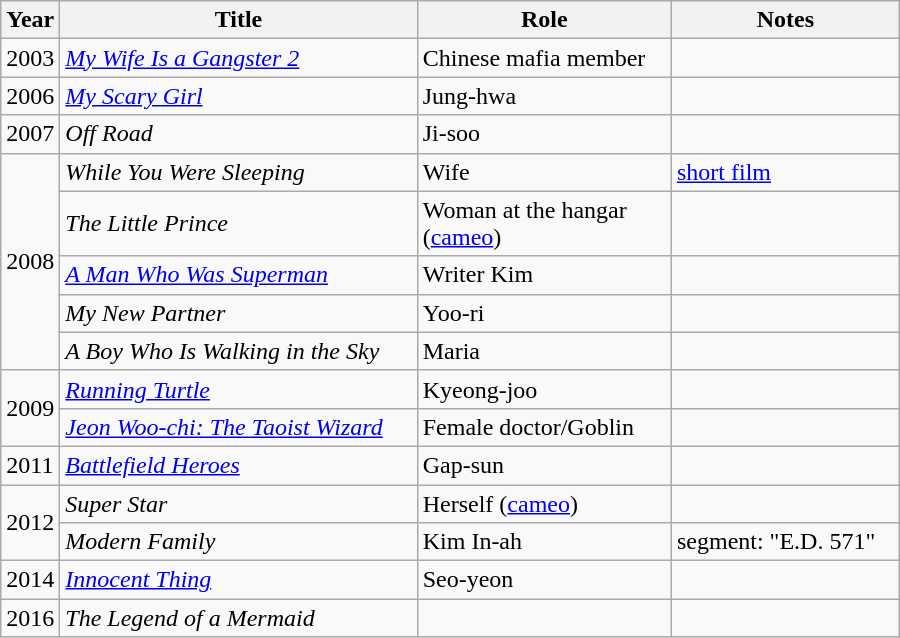<table class="wikitable" style="width:600px">
<tr>
<th width=10>Year</th>
<th>Title</th>
<th>Role</th>
<th>Notes</th>
</tr>
<tr>
<td>2003</td>
<td><em><a href='#'>My Wife Is a Gangster 2</a></em></td>
<td>Chinese mafia member</td>
<td></td>
</tr>
<tr>
<td>2006</td>
<td><em><a href='#'>My Scary Girl</a></em></td>
<td>Jung-hwa</td>
<td></td>
</tr>
<tr>
<td>2007</td>
<td><em>Off Road</em></td>
<td>Ji-soo</td>
<td></td>
</tr>
<tr>
<td rowspan=5>2008</td>
<td><em>While You Were Sleeping</em></td>
<td>Wife</td>
<td><a href='#'>short film</a></td>
</tr>
<tr>
<td><em>The Little Prince</em></td>
<td>Woman at the hangar <br> (<a href='#'>cameo</a>)</td>
<td></td>
</tr>
<tr>
<td><em><a href='#'>A Man Who Was Superman</a></em></td>
<td>Writer Kim</td>
<td></td>
</tr>
<tr>
<td><em>My New Partner</em></td>
<td>Yoo-ri</td>
<td></td>
</tr>
<tr>
<td><em>A Boy Who Is Walking in the Sky</em> </td>
<td>Maria</td>
<td></td>
</tr>
<tr>
<td rowspan=2>2009</td>
<td><em><a href='#'>Running Turtle</a></em></td>
<td>Kyeong-joo</td>
<td></td>
</tr>
<tr>
<td><em><a href='#'>Jeon Woo-chi: The Taoist Wizard</a></em></td>
<td>Female doctor/Goblin</td>
<td></td>
</tr>
<tr>
<td>2011</td>
<td><em><a href='#'>Battlefield Heroes</a></em></td>
<td>Gap-sun</td>
<td></td>
</tr>
<tr>
<td rowspan=2>2012</td>
<td><em>Super Star</em></td>
<td>Herself (<a href='#'>cameo</a>)</td>
<td></td>
</tr>
<tr>
<td><em>Modern Family</em></td>
<td>Kim In-ah</td>
<td>segment: "E.D. 571"</td>
</tr>
<tr>
<td>2014</td>
<td><em><a href='#'>Innocent Thing</a></em></td>
<td>Seo-yeon</td>
<td></td>
</tr>
<tr>
<td>2016</td>
<td><em>The Legend of a Mermaid</em></td>
<td></td>
<td></td>
</tr>
</table>
